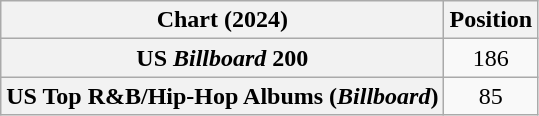<table class="wikitable sortable plainrowheaders" style="text-align:center">
<tr>
<th scope="col">Chart (2024)</th>
<th scope="col">Position</th>
</tr>
<tr>
<th scope="row">US <em>Billboard</em> 200</th>
<td>186</td>
</tr>
<tr>
<th scope="row">US Top R&B/Hip-Hop Albums (<em>Billboard</em>)</th>
<td>85</td>
</tr>
</table>
